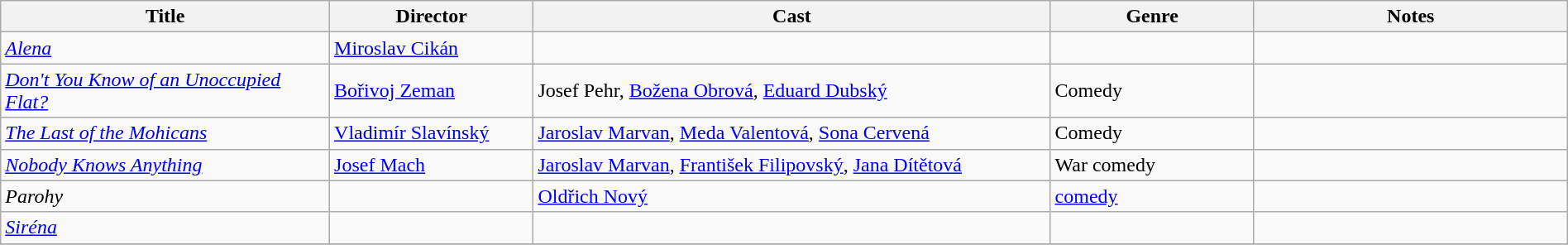<table class="wikitable" style="width:100%;">
<tr>
<th style="width:21%;">Title</th>
<th style="width:13%;">Director</th>
<th style="width:33%;">Cast</th>
<th style="width:13%;">Genre</th>
<th style="width:20%;">Notes</th>
</tr>
<tr>
<td><em><a href='#'>Alena</a></em></td>
<td><a href='#'>Miroslav Cikán</a></td>
<td></td>
<td></td>
<td></td>
</tr>
<tr>
<td><em><a href='#'>Don't You Know of an Unoccupied Flat?</a></em></td>
<td><a href='#'>Bořivoj Zeman</a></td>
<td>Josef Pehr, <a href='#'>Božena Obrová</a>, <a href='#'>Eduard Dubský</a></td>
<td>Comedy</td>
<td></td>
</tr>
<tr>
<td><em><a href='#'>The Last of the Mohicans</a></em></td>
<td><a href='#'>Vladimír Slavínský</a></td>
<td><a href='#'>Jaroslav Marvan</a>, <a href='#'>Meda Valentová</a>, <a href='#'>Sona Cervená</a></td>
<td>Comedy</td>
<td></td>
</tr>
<tr>
<td><em><a href='#'>Nobody Knows Anything</a></em></td>
<td><a href='#'>Josef Mach</a></td>
<td><a href='#'>Jaroslav Marvan</a>, <a href='#'>František Filipovský</a>, <a href='#'>Jana Dítětová</a></td>
<td>War comedy</td>
<td></td>
</tr>
<tr>
<td><em>Parohy</em></td>
<td></td>
<td><a href='#'>Oldřich Nový</a></td>
<td><a href='#'>comedy</a></td>
<td></td>
</tr>
<tr>
<td><em><a href='#'>Siréna</a></em></td>
<td></td>
<td></td>
<td></td>
<td></td>
</tr>
<tr>
</tr>
</table>
